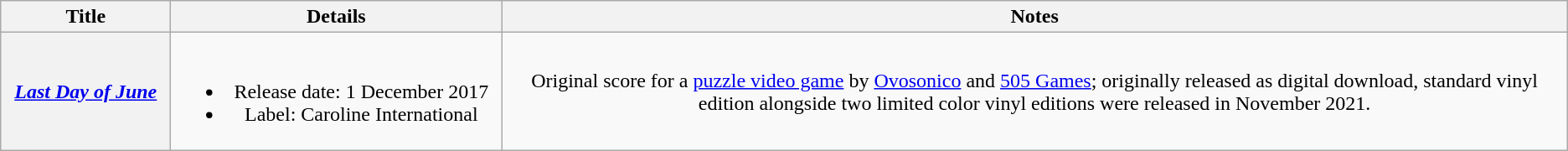<table class="wikitable plainrowheaders" style="text-align:center;">
<tr>
<th scope="col" style="width:8em;">Title</th>
<th scope="col" style="width:16em;">Details</th>
<th scope="col">Notes</th>
</tr>
<tr>
<th scope="row"><em><a href='#'>Last Day of June</a></em></th>
<td><br><ul><li>Release date: 1 December 2017</li><li>Label: Caroline International</li></ul></td>
<td>Original score for a <a href='#'>puzzle video game</a> by <a href='#'>Ovosonico</a> and <a href='#'>505 Games</a>; originally released as digital download, standard vinyl edition alongside two limited color vinyl editions were released in November 2021.</td>
</tr>
</table>
